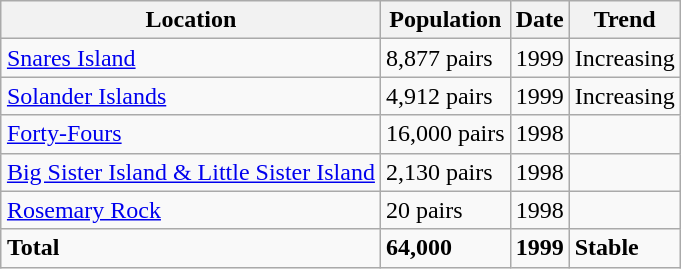<table class="wikitable" style="float: right; margin:10px">
<tr>
<th>Location</th>
<th>Population</th>
<th>Date</th>
<th>Trend</th>
</tr>
<tr>
<td><a href='#'>Snares Island</a></td>
<td>8,877 pairs</td>
<td>1999</td>
<td>Increasing</td>
</tr>
<tr>
<td><a href='#'>Solander Islands</a></td>
<td>4,912 pairs</td>
<td>1999</td>
<td>Increasing</td>
</tr>
<tr>
<td><a href='#'>Forty-Fours</a></td>
<td>16,000 pairs</td>
<td>1998</td>
<td></td>
</tr>
<tr>
<td><a href='#'>Big Sister Island & Little Sister Island</a></td>
<td>2,130 pairs</td>
<td>1998</td>
<td></td>
</tr>
<tr>
<td><a href='#'>Rosemary Rock</a></td>
<td>20 pairs</td>
<td>1998</td>
<td></td>
</tr>
<tr>
<td><strong>Total</strong></td>
<td><strong>64,000</strong></td>
<td><strong>1999</strong></td>
<td><strong>Stable</strong></td>
</tr>
</table>
